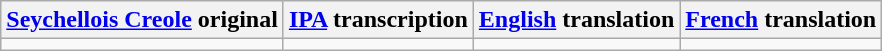<table class="wikitable">
<tr>
<th><a href='#'>Seychellois Creole</a> original</th>
<th><a href='#'>IPA</a> transcription</th>
<th><a href='#'>English</a> translation</th>
<th><a href='#'>French</a> translation</th>
</tr>
<tr style="vertical-align:top; white-space:nowrap;">
<td></td>
<td></td>
<td></td>
<td></td>
</tr>
</table>
